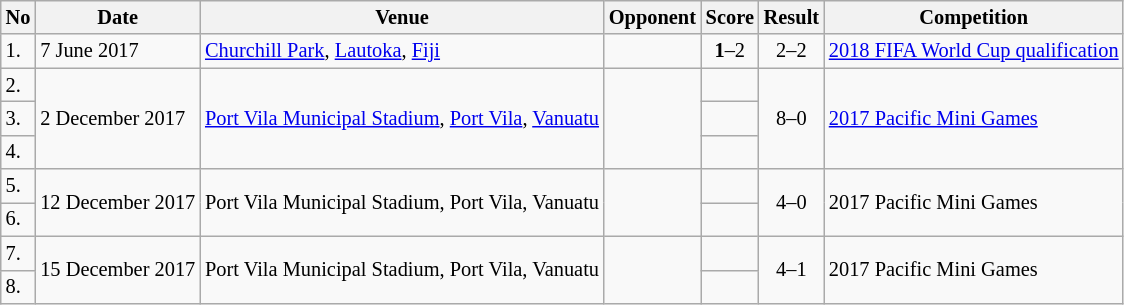<table class="wikitable" style="font-size:85%;">
<tr>
<th>No</th>
<th>Date</th>
<th>Venue</th>
<th>Opponent</th>
<th>Score</th>
<th>Result</th>
<th>Competition</th>
</tr>
<tr>
<td>1.</td>
<td>7 June 2017</td>
<td><a href='#'>Churchill Park</a>, <a href='#'>Lautoka</a>, <a href='#'>Fiji</a></td>
<td></td>
<td align=center><strong>1</strong>–2</td>
<td align=center>2–2</td>
<td><a href='#'>2018 FIFA World Cup qualification</a></td>
</tr>
<tr>
<td>2.</td>
<td rowspan=3>2 December 2017</td>
<td rowspan=3><a href='#'>Port Vila Municipal Stadium</a>, <a href='#'>Port Vila</a>, <a href='#'>Vanuatu</a></td>
<td rowspan=3></td>
<td></td>
<td rowspan=3 style="text-align:center;">8–0</td>
<td rowspan=3><a href='#'>2017 Pacific Mini Games</a></td>
</tr>
<tr>
<td>3.</td>
<td></td>
</tr>
<tr>
<td>4.</td>
<td></td>
</tr>
<tr>
<td>5.</td>
<td rowspan=2>12 December 2017</td>
<td rowspan=2>Port Vila Municipal Stadium, Port Vila, Vanuatu</td>
<td rowspan=2></td>
<td></td>
<td rowspan=2 style="text-align:center;">4–0</td>
<td rowspan=2>2017 Pacific Mini Games</td>
</tr>
<tr>
<td>6.</td>
<td></td>
</tr>
<tr>
<td>7.</td>
<td rowspan=2>15 December 2017</td>
<td rowspan=2>Port Vila Municipal Stadium, Port Vila, Vanuatu</td>
<td rowspan=2></td>
<td></td>
<td rowspan=2 style="text-align:center;">4–1</td>
<td rowspan=2>2017 Pacific Mini Games</td>
</tr>
<tr>
<td>8.</td>
<td></td>
</tr>
</table>
